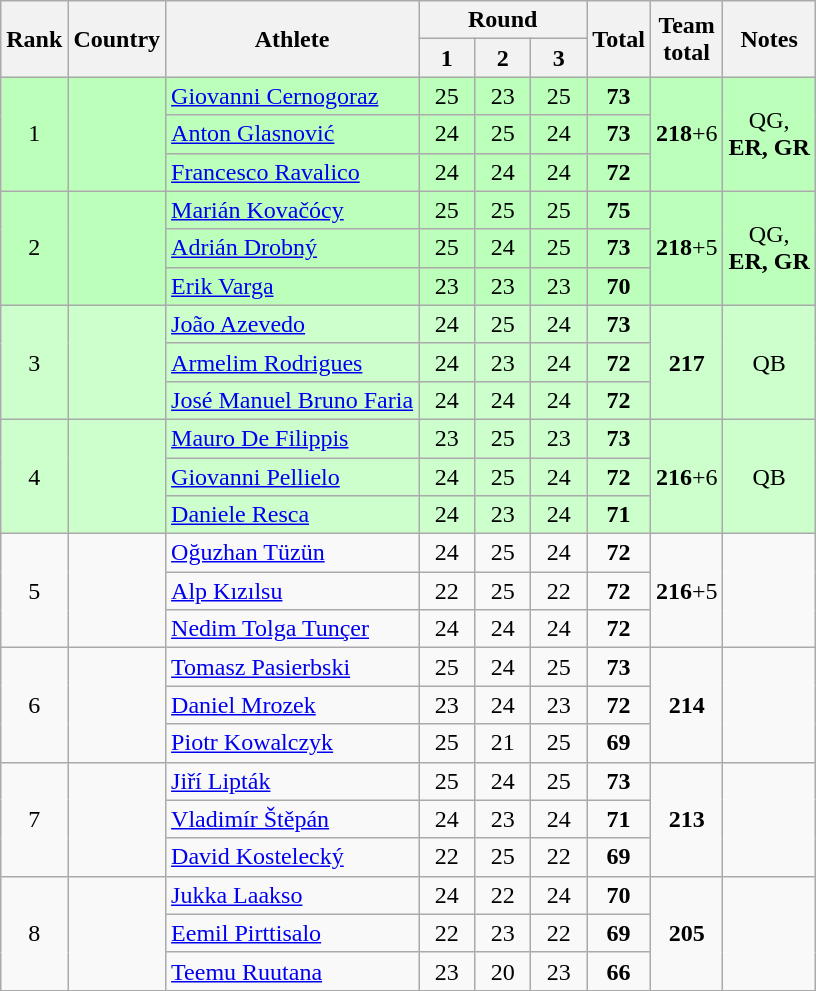<table class="wikitable sortable" style="text-align:center">
<tr>
<th rowspan=2>Rank</th>
<th rowspan=2>Country</th>
<th rowspan=2>Athlete</th>
<th colspan=3>Round</th>
<th rowspan=2>Total</th>
<th rowspan=2>Team<br>total</th>
<th rowspan=2 class="unsortable">Notes</th>
</tr>
<tr>
<th width=30px>1</th>
<th width=30px>2</th>
<th width=30px>3</th>
</tr>
<tr bgcolor=bbffbb>
<td rowspan=3>1</td>
<td rowspan=3 align=left></td>
<td align=left><a href='#'>Giovanni Cernogoraz</a></td>
<td>25</td>
<td>23</td>
<td>25</td>
<td><strong>73</strong></td>
<td rowspan=3><strong>218</strong>+6</td>
<td rowspan=3>QG,<br><strong>ER, GR</strong></td>
</tr>
<tr bgcolor=bbffbb>
<td align=left><a href='#'>Anton Glasnović</a></td>
<td>24</td>
<td>25</td>
<td>24</td>
<td><strong>73</strong></td>
</tr>
<tr bgcolor=bbffbb>
<td align=left><a href='#'>Francesco Ravalico</a></td>
<td>24</td>
<td>24</td>
<td>24</td>
<td><strong>72</strong></td>
</tr>
<tr bgcolor=bbffbb>
<td rowspan=3>2</td>
<td rowspan=3 align=left></td>
<td align=left><a href='#'>Marián Kovačócy</a></td>
<td>25</td>
<td>25</td>
<td>25</td>
<td><strong>75</strong></td>
<td rowspan=3><strong>218</strong>+5</td>
<td rowspan=3>QG,<br><strong>ER, GR</strong></td>
</tr>
<tr bgcolor=bbffbb>
<td align=left><a href='#'>Adrián Drobný</a></td>
<td>25</td>
<td>24</td>
<td>25</td>
<td><strong>73</strong></td>
</tr>
<tr bgcolor=bbffbb>
<td align=left><a href='#'>Erik Varga</a></td>
<td>23</td>
<td>23</td>
<td>23</td>
<td><strong>70</strong></td>
</tr>
<tr bgcolor=ccffcc>
<td rowspan=3>3</td>
<td rowspan=3 align=left></td>
<td align=left><a href='#'>João Azevedo</a></td>
<td>24</td>
<td>25</td>
<td>24</td>
<td><strong>73</strong></td>
<td rowspan=3><strong>217</strong></td>
<td rowspan=3>QB</td>
</tr>
<tr bgcolor=ccffcc>
<td align=left><a href='#'>Armelim Rodrigues</a></td>
<td>24</td>
<td>23</td>
<td>24</td>
<td><strong>72</strong></td>
</tr>
<tr bgcolor=ccffcc>
<td align=left><a href='#'>José Manuel Bruno Faria</a></td>
<td>24</td>
<td>24</td>
<td>24</td>
<td><strong>72</strong></td>
</tr>
<tr bgcolor=ccffcc>
<td rowspan=3>4</td>
<td rowspan=3 align=left></td>
<td align=left><a href='#'>Mauro De Filippis</a></td>
<td>23</td>
<td>25</td>
<td>23</td>
<td><strong>73</strong></td>
<td rowspan=3><strong>216</strong>+6</td>
<td rowspan=3>QB</td>
</tr>
<tr bgcolor=ccffcc>
<td align=left><a href='#'>Giovanni Pellielo</a></td>
<td>24</td>
<td>25</td>
<td>24</td>
<td><strong>72</strong></td>
</tr>
<tr bgcolor=ccffcc>
<td align=left><a href='#'>Daniele Resca</a></td>
<td>24</td>
<td>23</td>
<td>24</td>
<td><strong>71</strong></td>
</tr>
<tr>
<td rowspan=3>5</td>
<td rowspan=3 align=left></td>
<td align=left><a href='#'>Oğuzhan Tüzün</a></td>
<td>24</td>
<td>25</td>
<td>24</td>
<td><strong>72</strong></td>
<td rowspan=3><strong>216</strong>+5</td>
<td rowspan=3></td>
</tr>
<tr>
<td align=left><a href='#'>Alp Kızılsu</a></td>
<td>22</td>
<td>25</td>
<td>22</td>
<td><strong>72</strong></td>
</tr>
<tr>
<td align=left><a href='#'>Nedim Tolga Tunçer</a></td>
<td>24</td>
<td>24</td>
<td>24</td>
<td><strong>72</strong></td>
</tr>
<tr>
<td rowspan=3>6</td>
<td rowspan=3 align=left></td>
<td align=left><a href='#'>Tomasz Pasierbski</a></td>
<td>25</td>
<td>24</td>
<td>25</td>
<td><strong>73</strong></td>
<td rowspan=3><strong>214</strong></td>
<td rowspan=3></td>
</tr>
<tr>
<td align=left><a href='#'>Daniel Mrozek</a></td>
<td>23</td>
<td>24</td>
<td>23</td>
<td><strong>72</strong></td>
</tr>
<tr>
<td align=left><a href='#'>Piotr Kowalczyk</a></td>
<td>25</td>
<td>21</td>
<td>25</td>
<td><strong>69</strong></td>
</tr>
<tr>
<td rowspan=3>7</td>
<td rowspan=3 align=left></td>
<td align=left><a href='#'>Jiří Lipták</a></td>
<td>25</td>
<td>24</td>
<td>25</td>
<td><strong>73</strong></td>
<td rowspan=3><strong>213</strong></td>
<td rowspan=3></td>
</tr>
<tr>
<td align=left><a href='#'>Vladimír Štěpán</a></td>
<td>24</td>
<td>23</td>
<td>24</td>
<td><strong>71</strong></td>
</tr>
<tr>
<td align=left><a href='#'>David Kostelecký</a></td>
<td>22</td>
<td>25</td>
<td>22</td>
<td><strong>69</strong></td>
</tr>
<tr>
<td rowspan=3>8</td>
<td rowspan=3 align=left></td>
<td align=left><a href='#'>Jukka Laakso</a></td>
<td>24</td>
<td>22</td>
<td>24</td>
<td><strong>70</strong></td>
<td rowspan=3><strong>205</strong></td>
<td rowspan=3></td>
</tr>
<tr>
<td align=left><a href='#'>Eemil Pirttisalo</a></td>
<td>22</td>
<td>23</td>
<td>22</td>
<td><strong>69</strong></td>
</tr>
<tr>
<td align=left><a href='#'>Teemu Ruutana</a></td>
<td>23</td>
<td>20</td>
<td>23</td>
<td><strong>66</strong></td>
</tr>
</table>
